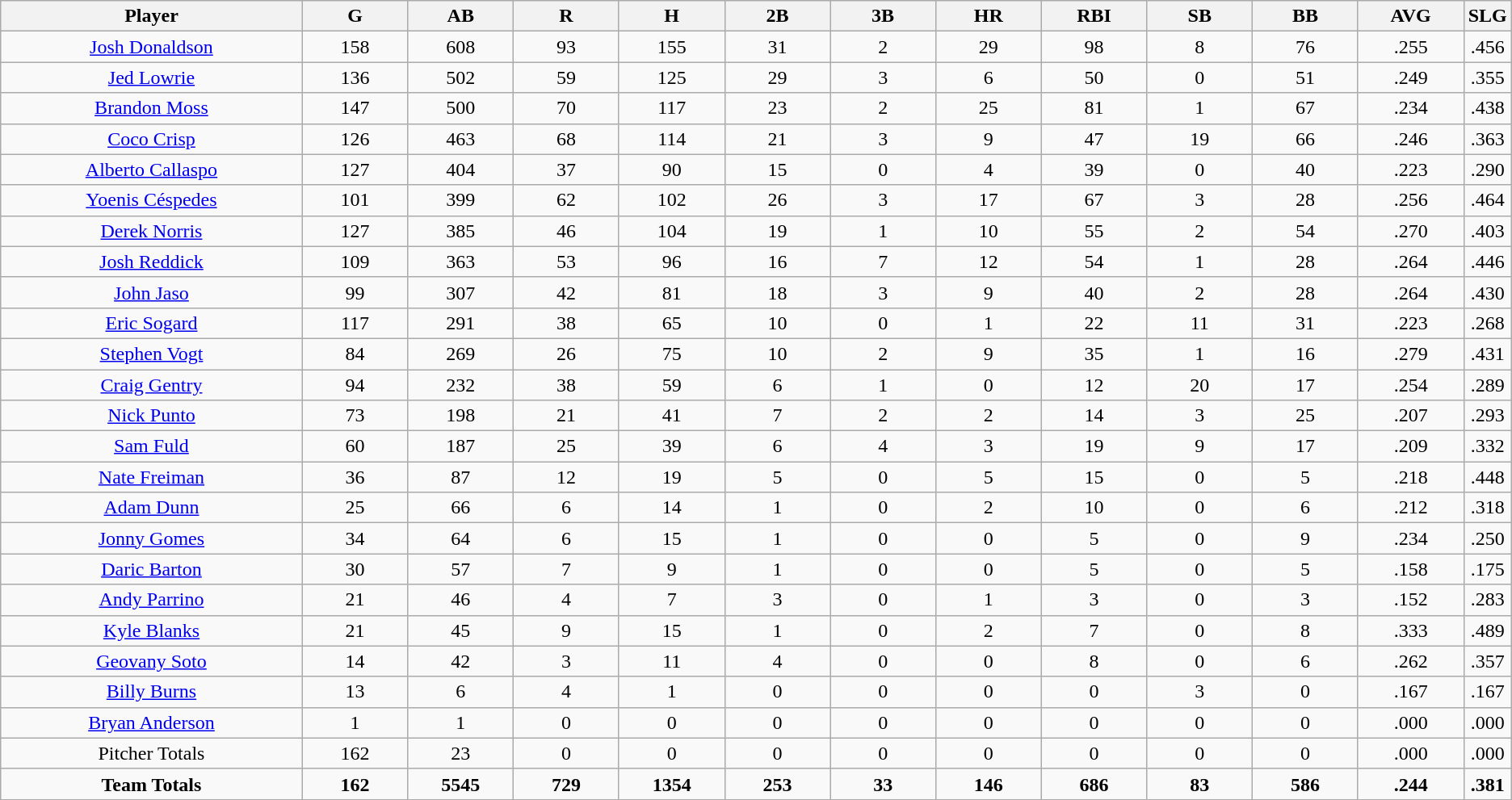<table class=wikitable style="text-align:center">
<tr>
<th bgcolor=#DDDDFF; width="20%">Player</th>
<th bgcolor=#DDDDFF; width="7%">G</th>
<th bgcolor=#DDDDFF; width="7%">AB</th>
<th bgcolor=#DDDDFF; width="7%">R</th>
<th bgcolor=#DDDDFF; width="7%">H</th>
<th bgcolor=#DDDDFF; width="7%">2B</th>
<th bgcolor=#DDDDFF; width="7%">3B</th>
<th bgcolor=#DDDDFF; width="7%">HR</th>
<th bgcolor=#DDDDFF; width="7%">RBI</th>
<th bgcolor=#DDDDFF; width="7%">SB</th>
<th bgcolor=#DDDDFF; width="7%">BB</th>
<th bgcolor=#DDDDFF; width="7%">AVG</th>
<th bgcolor=#DDDDFF; width="7%">SLG</th>
</tr>
<tr>
<td><a href='#'>Josh Donaldson</a></td>
<td>158</td>
<td>608</td>
<td>93</td>
<td>155</td>
<td>31</td>
<td>2</td>
<td>29</td>
<td>98</td>
<td>8</td>
<td>76</td>
<td>.255</td>
<td>.456</td>
</tr>
<tr>
<td><a href='#'>Jed Lowrie</a></td>
<td>136</td>
<td>502</td>
<td>59</td>
<td>125</td>
<td>29</td>
<td>3</td>
<td>6</td>
<td>50</td>
<td>0</td>
<td>51</td>
<td>.249</td>
<td>.355</td>
</tr>
<tr>
<td><a href='#'>Brandon Moss</a></td>
<td>147</td>
<td>500</td>
<td>70</td>
<td>117</td>
<td>23</td>
<td>2</td>
<td>25</td>
<td>81</td>
<td>1</td>
<td>67</td>
<td>.234</td>
<td>.438</td>
</tr>
<tr>
<td><a href='#'>Coco Crisp</a></td>
<td>126</td>
<td>463</td>
<td>68</td>
<td>114</td>
<td>21</td>
<td>3</td>
<td>9</td>
<td>47</td>
<td>19</td>
<td>66</td>
<td>.246</td>
<td>.363</td>
</tr>
<tr>
<td><a href='#'>Alberto Callaspo</a></td>
<td>127</td>
<td>404</td>
<td>37</td>
<td>90</td>
<td>15</td>
<td>0</td>
<td>4</td>
<td>39</td>
<td>0</td>
<td>40</td>
<td>.223</td>
<td>.290</td>
</tr>
<tr>
<td><a href='#'>Yoenis Céspedes</a></td>
<td>101</td>
<td>399</td>
<td>62</td>
<td>102</td>
<td>26</td>
<td>3</td>
<td>17</td>
<td>67</td>
<td>3</td>
<td>28</td>
<td>.256</td>
<td>.464</td>
</tr>
<tr>
<td><a href='#'>Derek Norris</a></td>
<td>127</td>
<td>385</td>
<td>46</td>
<td>104</td>
<td>19</td>
<td>1</td>
<td>10</td>
<td>55</td>
<td>2</td>
<td>54</td>
<td>.270</td>
<td>.403</td>
</tr>
<tr>
<td><a href='#'>Josh Reddick</a></td>
<td>109</td>
<td>363</td>
<td>53</td>
<td>96</td>
<td>16</td>
<td>7</td>
<td>12</td>
<td>54</td>
<td>1</td>
<td>28</td>
<td>.264</td>
<td>.446</td>
</tr>
<tr>
<td><a href='#'>John Jaso</a></td>
<td>99</td>
<td>307</td>
<td>42</td>
<td>81</td>
<td>18</td>
<td>3</td>
<td>9</td>
<td>40</td>
<td>2</td>
<td>28</td>
<td>.264</td>
<td>.430</td>
</tr>
<tr>
<td><a href='#'>Eric Sogard</a></td>
<td>117</td>
<td>291</td>
<td>38</td>
<td>65</td>
<td>10</td>
<td>0</td>
<td>1</td>
<td>22</td>
<td>11</td>
<td>31</td>
<td>.223</td>
<td>.268</td>
</tr>
<tr>
<td><a href='#'>Stephen Vogt</a></td>
<td>84</td>
<td>269</td>
<td>26</td>
<td>75</td>
<td>10</td>
<td>2</td>
<td>9</td>
<td>35</td>
<td>1</td>
<td>16</td>
<td>.279</td>
<td>.431</td>
</tr>
<tr>
<td><a href='#'>Craig Gentry</a></td>
<td>94</td>
<td>232</td>
<td>38</td>
<td>59</td>
<td>6</td>
<td>1</td>
<td>0</td>
<td>12</td>
<td>20</td>
<td>17</td>
<td>.254</td>
<td>.289</td>
</tr>
<tr>
<td><a href='#'>Nick Punto</a></td>
<td>73</td>
<td>198</td>
<td>21</td>
<td>41</td>
<td>7</td>
<td>2</td>
<td>2</td>
<td>14</td>
<td>3</td>
<td>25</td>
<td>.207</td>
<td>.293</td>
</tr>
<tr>
<td><a href='#'>Sam Fuld</a></td>
<td>60</td>
<td>187</td>
<td>25</td>
<td>39</td>
<td>6</td>
<td>4</td>
<td>3</td>
<td>19</td>
<td>9</td>
<td>17</td>
<td>.209</td>
<td>.332</td>
</tr>
<tr>
<td><a href='#'>Nate Freiman</a></td>
<td>36</td>
<td>87</td>
<td>12</td>
<td>19</td>
<td>5</td>
<td>0</td>
<td>5</td>
<td>15</td>
<td>0</td>
<td>5</td>
<td>.218</td>
<td>.448</td>
</tr>
<tr>
<td><a href='#'>Adam Dunn</a></td>
<td>25</td>
<td>66</td>
<td>6</td>
<td>14</td>
<td>1</td>
<td>0</td>
<td>2</td>
<td>10</td>
<td>0</td>
<td>6</td>
<td>.212</td>
<td>.318</td>
</tr>
<tr>
<td><a href='#'>Jonny Gomes</a></td>
<td>34</td>
<td>64</td>
<td>6</td>
<td>15</td>
<td>1</td>
<td>0</td>
<td>0</td>
<td>5</td>
<td>0</td>
<td>9</td>
<td>.234</td>
<td>.250</td>
</tr>
<tr>
<td><a href='#'>Daric Barton</a></td>
<td>30</td>
<td>57</td>
<td>7</td>
<td>9</td>
<td>1</td>
<td>0</td>
<td>0</td>
<td>5</td>
<td>0</td>
<td>5</td>
<td>.158</td>
<td>.175</td>
</tr>
<tr>
<td><a href='#'>Andy Parrino</a></td>
<td>21</td>
<td>46</td>
<td>4</td>
<td>7</td>
<td>3</td>
<td>0</td>
<td>1</td>
<td>3</td>
<td>0</td>
<td>3</td>
<td>.152</td>
<td>.283</td>
</tr>
<tr>
<td><a href='#'>Kyle Blanks</a></td>
<td>21</td>
<td>45</td>
<td>9</td>
<td>15</td>
<td>1</td>
<td>0</td>
<td>2</td>
<td>7</td>
<td>0</td>
<td>8</td>
<td>.333</td>
<td>.489</td>
</tr>
<tr>
<td><a href='#'>Geovany Soto</a></td>
<td>14</td>
<td>42</td>
<td>3</td>
<td>11</td>
<td>4</td>
<td>0</td>
<td>0</td>
<td>8</td>
<td>0</td>
<td>6</td>
<td>.262</td>
<td>.357</td>
</tr>
<tr>
<td><a href='#'>Billy Burns</a></td>
<td>13</td>
<td>6</td>
<td>4</td>
<td>1</td>
<td>0</td>
<td>0</td>
<td>0</td>
<td>0</td>
<td>3</td>
<td>0</td>
<td>.167</td>
<td>.167</td>
</tr>
<tr>
<td><a href='#'>Bryan Anderson</a></td>
<td>1</td>
<td>1</td>
<td>0</td>
<td>0</td>
<td>0</td>
<td>0</td>
<td>0</td>
<td>0</td>
<td>0</td>
<td>0</td>
<td>.000</td>
<td>.000</td>
</tr>
<tr>
<td>Pitcher Totals</td>
<td>162</td>
<td>23</td>
<td>0</td>
<td>0</td>
<td>0</td>
<td>0</td>
<td>0</td>
<td>0</td>
<td>0</td>
<td>0</td>
<td>.000</td>
<td>.000</td>
</tr>
<tr>
<td><strong>Team Totals</strong></td>
<td><strong>162</strong></td>
<td><strong>5545</strong></td>
<td><strong>729</strong></td>
<td><strong>1354</strong></td>
<td><strong>253</strong></td>
<td><strong>33</strong></td>
<td><strong>146</strong></td>
<td><strong>686</strong></td>
<td><strong>83</strong></td>
<td><strong>586</strong></td>
<td><strong>.244</strong></td>
<td><strong>.381</strong></td>
</tr>
</table>
